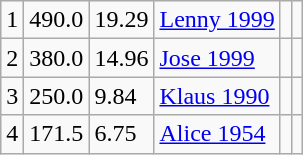<table class="wikitable">
<tr>
<td>1</td>
<td>490.0</td>
<td>19.29</td>
<td><a href='#'>Lenny 1999</a></td>
<td></td>
<td></td>
</tr>
<tr>
<td>2</td>
<td>380.0</td>
<td>14.96</td>
<td><a href='#'>Jose 1999</a></td>
<td></td>
<td></td>
</tr>
<tr>
<td>3</td>
<td>250.0</td>
<td>9.84</td>
<td><a href='#'>Klaus 1990</a></td>
<td></td>
<td></td>
</tr>
<tr>
<td>4</td>
<td>171.5</td>
<td>6.75</td>
<td><a href='#'>Alice 1954</a></td>
<td></td>
<td></td>
</tr>
</table>
